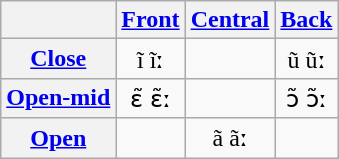<table class="wikitable" style="text-align:center">
<tr>
<th></th>
<th><a href='#'>Front</a></th>
<th><a href='#'>Central</a></th>
<th><a href='#'>Back</a></th>
</tr>
<tr>
<th><a href='#'>Close</a></th>
<td>ĩ ĩː</td>
<td></td>
<td>ũ ũː</td>
</tr>
<tr>
<th><a href='#'>Open-mid</a></th>
<td>ɛ̃ ɛ̃ː</td>
<td></td>
<td>ɔ̃ ɔ̃ː</td>
</tr>
<tr>
<th><a href='#'>Open</a></th>
<td></td>
<td>ã ãː</td>
<td></td>
</tr>
</table>
